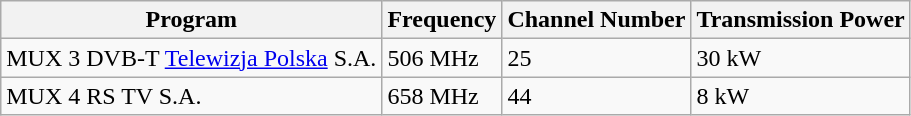<table class="wikitable">
<tr>
<th>Program</th>
<th>Frequency</th>
<th>Channel Number</th>
<th>Transmission Power</th>
</tr>
<tr>
<td>MUX 3 DVB-T <a href='#'>Telewizja Polska</a> S.A.</td>
<td>506 MHz</td>
<td>25</td>
<td>30 kW</td>
</tr>
<tr>
<td>MUX 4 RS TV S.A.</td>
<td>658 MHz</td>
<td>44</td>
<td>8 kW</td>
</tr>
</table>
